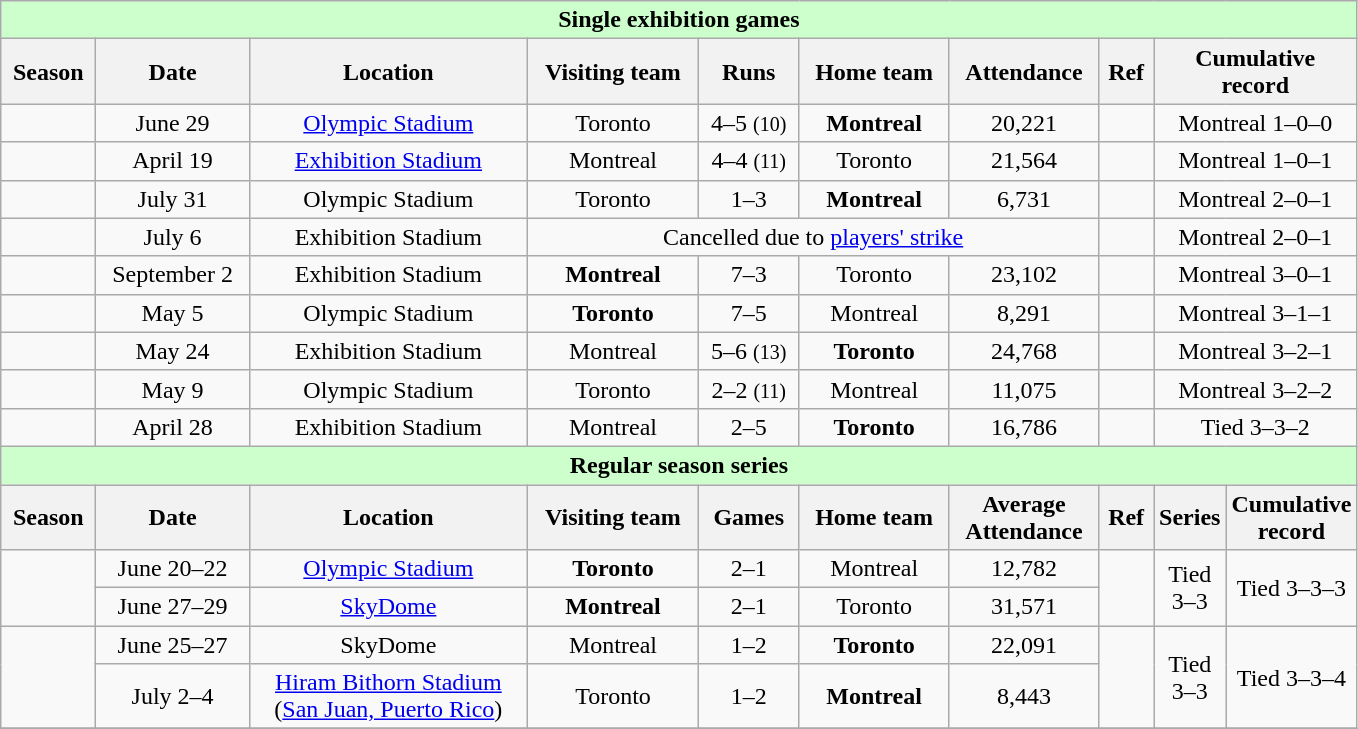<table class="wikitable" style="text-align:center; ">
<tr>
<td colspan=10 style="background: #ccffcc;"><strong>Single exhibition games</strong></td>
</tr>
<tr>
<th>Season</th>
<th>Date</th>
<th>Location</th>
<th>Visiting team</th>
<th>Runs</th>
<th>Home team</th>
<th>Attendance</th>
<th>Ref</th>
<th col width="15%;" colspan=2>Cumulative<br>record</th>
</tr>
<tr>
<td></td>
<td>June 29</td>
<td><a href='#'>Olympic Stadium</a></td>
<td>Toronto</td>
<td>4–5 <small>(10)</small></td>
<td><strong>Montreal</strong></td>
<td>20,221</td>
<td></td>
<td colspan=2>Montreal 1–0–0</td>
</tr>
<tr>
<td></td>
<td>April 19</td>
<td><a href='#'>Exhibition Stadium</a></td>
<td>Montreal</td>
<td>4–4 <small>(11)</small></td>
<td>Toronto</td>
<td>21,564</td>
<td></td>
<td colspan=2>Montreal 1–0–1</td>
</tr>
<tr>
<td></td>
<td>July 31</td>
<td>Olympic Stadium</td>
<td>Toronto</td>
<td>1–3</td>
<td><strong>Montreal</strong></td>
<td>6,731</td>
<td></td>
<td colspan=2>Montreal 2–0–1</td>
</tr>
<tr>
<td></td>
<td>July 6</td>
<td>Exhibition Stadium</td>
<td colspan=4>Cancelled due to <a href='#'>players' strike</a></td>
<td></td>
<td align=right; colspan=2>Montreal 2–0–1</td>
</tr>
<tr>
<td></td>
<td>September 2</td>
<td>Exhibition Stadium</td>
<td><strong>Montreal</strong></td>
<td>7–3</td>
<td>Toronto</td>
<td>23,102</td>
<td></td>
<td colspan=2>Montreal 3–0–1</td>
</tr>
<tr>
<td></td>
<td>May 5</td>
<td>Olympic Stadium</td>
<td><strong>Toronto</strong></td>
<td>7–5</td>
<td>Montreal</td>
<td>8,291</td>
<td></td>
<td colspan=2>Montreal 3–1–1</td>
</tr>
<tr>
<td></td>
<td>May 24</td>
<td>Exhibition Stadium</td>
<td>Montreal</td>
<td>5–6 <small>(13)</small></td>
<td><strong>Toronto</strong></td>
<td>24,768</td>
<td></td>
<td colspan=2>Montreal 3–2–1</td>
</tr>
<tr>
<td></td>
<td>May 9</td>
<td>Olympic Stadium</td>
<td>Toronto</td>
<td>2–2 <small>(11)</small></td>
<td>Montreal</td>
<td>11,075</td>
<td></td>
<td colspan=2>Montreal 3–2–2</td>
</tr>
<tr>
<td></td>
<td>April 28</td>
<td>Exhibition Stadium</td>
<td>Montreal</td>
<td>2–5</td>
<td><strong>Toronto</strong></td>
<td>16,786</td>
<td></td>
<td colspan=2>Tied 3–3–2</td>
</tr>
<tr>
<td colspan=10 style="background: #ccffcc;"><strong>Regular season series</strong></td>
</tr>
<tr>
<th>Season</th>
<th>Date</th>
<th>Location</th>
<th>Visiting team</th>
<th>Games</th>
<th>Home team</th>
<th>Average<br>Attendance</th>
<th>Ref</th>
<th>Series</th>
<th>Cumulative<br>record</th>
</tr>
<tr>
<td rowspan="2"></td>
<td>June 20–22</td>
<td><a href='#'>Olympic Stadium</a></td>
<td><strong>Toronto</strong></td>
<td>2–1</td>
<td>Montreal</td>
<td>12,782</td>
<td rowspan=2></td>
<td rowspan="2">Tied<br>3–3</td>
<td rowspan="2">Tied 3–3–3</td>
</tr>
<tr>
<td>June 27–29</td>
<td><a href='#'>SkyDome</a></td>
<td><strong>Montreal</strong></td>
<td>2–1</td>
<td>Toronto</td>
<td>31,571</td>
</tr>
<tr>
<td rowspan="2"></td>
<td>June 25–27</td>
<td>SkyDome</td>
<td>Montreal</td>
<td>1–2</td>
<td><strong>Toronto</strong></td>
<td>22,091</td>
<td rowspan=2></td>
<td rowspan="2">Tied<br>3–3</td>
<td rowspan="2">Tied 3–3–4</td>
</tr>
<tr>
<td>July 2–4</td>
<td><a href='#'>Hiram Bithorn Stadium</a><br>(<a href='#'>San Juan, Puerto Rico</a>)</td>
<td>Toronto</td>
<td>1–2</td>
<td><strong>Montreal</strong></td>
<td>8,443</td>
</tr>
<tr>
</tr>
</table>
